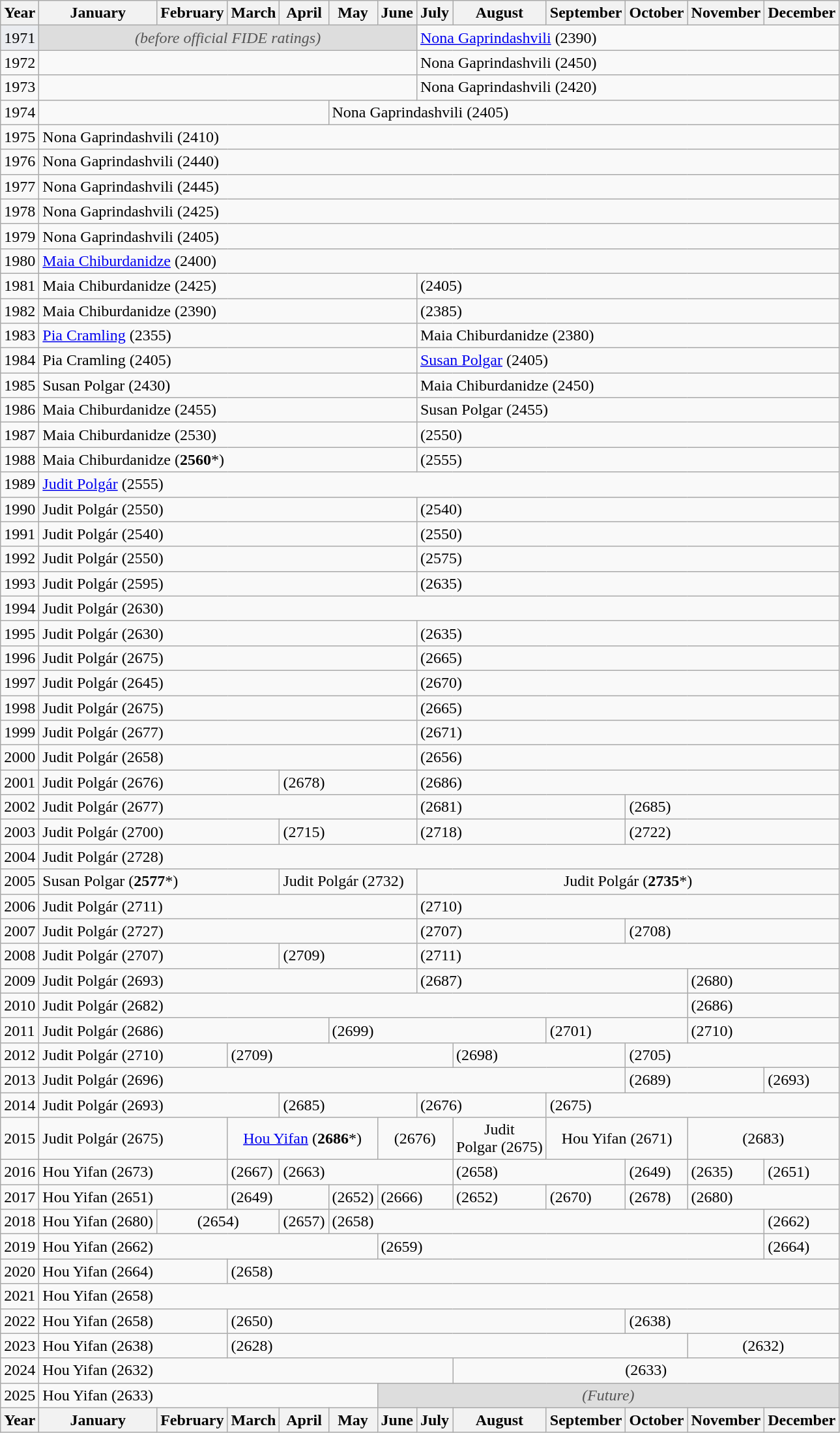<table class="wikitable">
<tr>
<th>Year</th>
<th>January</th>
<th>February</th>
<th>March</th>
<th>April</th>
<th>May</th>
<th>June</th>
<th>July</th>
<th>August</th>
<th>September</th>
<th>October</th>
<th>November</th>
<th>December</th>
</tr>
<tr>
<td style=background-color:#eaecf0>1971</td>
<td align=center colspan=6 style='background-color:#ddd;color:#555'><em>(before official FIDE ratings)</em></td>
<td colspan=6> <a href='#'>Nona Gaprindashvili</a> (2390)</td>
</tr>
<tr>
<td>1972</td>
<td colspan=6></td>
<td colspan=6> Nona Gaprindashvili (2450)</td>
</tr>
<tr>
<td>1973</td>
<td colspan=6></td>
<td colspan=6> Nona Gaprindashvili (2420)</td>
</tr>
<tr>
<td>1974</td>
<td colspan=4></td>
<td colspan=8> Nona Gaprindashvili (2405)</td>
</tr>
<tr>
<td>1975</td>
<td colspan=12> Nona Gaprindashvili (2410)</td>
</tr>
<tr>
<td>1976</td>
<td colspan=12> Nona Gaprindashvili (2440)</td>
</tr>
<tr>
<td>1977</td>
<td colspan=12> Nona Gaprindashvili (2445)</td>
</tr>
<tr>
<td>1978</td>
<td colspan=12> Nona Gaprindashvili (2425)</td>
</tr>
<tr>
<td>1979</td>
<td colspan=12> Nona Gaprindashvili (2405)</td>
</tr>
<tr>
<td>1980</td>
<td colspan=12> <a href='#'>Maia Chiburdanidze</a> (2400)</td>
</tr>
<tr>
<td>1981</td>
<td colspan=6> Maia Chiburdanidze (2425)</td>
<td colspan=6>(2405)</td>
</tr>
<tr>
<td>1982</td>
<td colspan=6> Maia Chiburdanidze (2390)</td>
<td colspan=6>(2385)</td>
</tr>
<tr>
<td>1983</td>
<td colspan=6> <a href='#'>Pia Cramling</a> (2355)</td>
<td colspan=6> Maia Chiburdanidze (2380)</td>
</tr>
<tr>
<td>1984</td>
<td colspan=6> Pia Cramling (2405)</td>
<td colspan=6> <a href='#'>Susan Polgar</a> (2405)</td>
</tr>
<tr>
<td>1985</td>
<td colspan=6> Susan Polgar (2430)</td>
<td colspan=6> Maia Chiburdanidze (2450)</td>
</tr>
<tr>
<td>1986</td>
<td colspan=6> Maia Chiburdanidze (2455)</td>
<td colspan=6> Susan Polgar (2455)</td>
</tr>
<tr>
<td>1987</td>
<td colspan=6> Maia Chiburdanidze (2530)</td>
<td colspan=6>(2550)</td>
</tr>
<tr>
<td>1988</td>
<td colspan=6> Maia Chiburdanidze (<strong>2560</strong>*)</td>
<td colspan=6>(2555)</td>
</tr>
<tr>
<td>1989</td>
<td colspan=12> <a href='#'>Judit Polgár</a> (2555)</td>
</tr>
<tr>
<td>1990</td>
<td colspan=6> Judit Polgár (2550)</td>
<td colspan=6>(2540)</td>
</tr>
<tr>
<td>1991</td>
<td colspan=6> Judit Polgár (2540)</td>
<td colspan=6>(2550)</td>
</tr>
<tr>
<td>1992</td>
<td colspan=6> Judit Polgár (2550)</td>
<td colspan=6>(2575)</td>
</tr>
<tr>
<td>1993</td>
<td colspan=6> Judit Polgár (2595)</td>
<td colspan=6>(2635)</td>
</tr>
<tr>
<td>1994</td>
<td colspan=12> Judit Polgár (2630)</td>
</tr>
<tr>
<td>1995</td>
<td colspan=6> Judit Polgár (2630)</td>
<td colspan=6>(2635)</td>
</tr>
<tr>
<td>1996</td>
<td colspan=6> Judit Polgár (2675)</td>
<td colspan=6>(2665)</td>
</tr>
<tr>
<td>1997</td>
<td colspan=6> Judit Polgár (2645)</td>
<td colspan=6>(2670)</td>
</tr>
<tr>
<td>1998</td>
<td colspan=6> Judit Polgár (2675)</td>
<td colspan=6>(2665)</td>
</tr>
<tr>
<td>1999</td>
<td colspan=6> Judit Polgár (2677)</td>
<td colspan=6>(2671)</td>
</tr>
<tr>
<td>2000</td>
<td colspan=6> Judit Polgár (2658)</td>
<td colspan=6>(2656)</td>
</tr>
<tr>
<td>2001</td>
<td colspan=3> Judit Polgár (2676)</td>
<td colspan=3>(2678)</td>
<td colspan=6>(2686)</td>
</tr>
<tr>
<td>2002</td>
<td colspan=6> Judit Polgár (2677)</td>
<td colspan=3>(2681)</td>
<td colspan=3>(2685)</td>
</tr>
<tr>
<td>2003</td>
<td colspan=3> Judit Polgár (2700)</td>
<td colspan=3>(2715)</td>
<td colspan=3>(2718)</td>
<td colspan=3>(2722)</td>
</tr>
<tr>
<td>2004</td>
<td colspan=12> Judit Polgár (2728)</td>
</tr>
<tr>
<td>2005</td>
<td colspan=3> Susan Polgar (<strong>2577</strong>*)</td>
<td colspan=3> Judit Polgár (2732)</td>
<td colspan=6 align=center> Judit Polgár (<strong>2735</strong>*)</td>
</tr>
<tr>
<td>2006</td>
<td colspan=6> Judit Polgár (2711)</td>
<td colspan=6>(2710)</td>
</tr>
<tr>
<td>2007</td>
<td colspan=6> Judit Polgár (2727)</td>
<td colspan=3>(2707)</td>
<td colspan=3>(2708)</td>
</tr>
<tr>
<td>2008</td>
<td colspan=3> Judit Polgár (2707)</td>
<td colspan=3>(2709)</td>
<td colspan=6>(2711)</td>
</tr>
<tr>
<td>2009</td>
<td colspan=6> Judit Polgár (2693)</td>
<td colspan=4>(2687)</td>
<td colspan=2>(2680)</td>
</tr>
<tr>
<td>2010</td>
<td colspan=10> Judit Polgár (2682)</td>
<td colspan=2>(2686)</td>
</tr>
<tr>
<td>2011</td>
<td colspan=4> Judit Polgár (2686)</td>
<td colspan=4>(2699)</td>
<td colspan=2>(2701)</td>
<td colspan=2>(2710)</td>
</tr>
<tr>
<td>2012</td>
<td colspan=2> Judit Polgár (2710)</td>
<td colspan=5>(2709)</td>
<td colspan=2>(2698)</td>
<td colspan=3>(2705)</td>
</tr>
<tr>
<td>2013</td>
<td colspan=9> Judit Polgár (2696)</td>
<td colspan=2>(2689)</td>
<td>(2693)</td>
</tr>
<tr>
<td>2014</td>
<td colspan=3> Judit Polgár (2693)</td>
<td colspan=3>(2685)</td>
<td colspan=2>(2676)</td>
<td colspan=4>(2675)</td>
</tr>
<tr>
<td>2015</td>
<td colspan=2> Judit Polgár (2675)</td>
<td colspan=3 align=center> <a href='#'>Hou Yifan</a> (<strong>2686</strong>*)</td>
<td colspan=2 align=center>(2676)</td>
<td align=center> Judit<br>Polgar (2675)</td>
<td colspan=2 align=center> Hou Yifan (2671)</td>
<td colspan=2 align=center>(2683)</td>
</tr>
<tr>
<td>2016</td>
<td colspan=2> Hou Yifan (2673)</td>
<td>(2667)</td>
<td colspan=4>(2663)</td>
<td colspan=2>(2658)</td>
<td>(2649)</td>
<td>(2635)</td>
<td>(2651)</td>
</tr>
<tr>
<td>2017</td>
<td colspan=2> Hou Yifan (2651)</td>
<td colspan=2>(2649)</td>
<td>(2652)</td>
<td colspan=2>(2666)</td>
<td>(2652)</td>
<td>(2670)</td>
<td>(2678)</td>
<td colspan=2>(2680)</td>
</tr>
<tr>
<td>2018</td>
<td colspan=1> Hou Yifan (2680)</td>
<td colspan=2 align=center>(2654)</td>
<td>(2657)</td>
<td colspan=7>(2658)</td>
<td>(2662)</td>
</tr>
<tr>
<td>2019</td>
<td colspan=5> Hou Yifan (2662)</td>
<td colspan=6>(2659)</td>
<td>(2664)</td>
</tr>
<tr>
<td>2020</td>
<td colspan=2> Hou Yifan (2664)</td>
<td colspan=10>(2658)</td>
</tr>
<tr>
<td>2021</td>
<td colspan=12> Hou Yifan (2658)</td>
</tr>
<tr>
<td>2022</td>
<td colspan=2> Hou Yifan (2658)</td>
<td colspan=7>(2650)</td>
<td colspan=3>(2638)</td>
</tr>
<tr>
<td>2023</td>
<td colspan=2> Hou Yifan (2638)</td>
<td colspan=8>(2628)</td>
<td colspan=2 align=center>(2632)</td>
</tr>
<tr>
<td>2024</td>
<td colspan=7> Hou Yifan (2632)</td>
<td colspan=5 align=center>(2633)</td>
</tr>
<tr>
<td>2025</td>
<td colspan=5> Hou Yifan (2633)</td>
<td align=center colspan=7 style='background-color:#ddd;color:#555'><em>(Future)</em></td>
</tr>
<tr>
<th>Year</th>
<th>January</th>
<th>February</th>
<th>March</th>
<th>April</th>
<th>May</th>
<th>June</th>
<th>July</th>
<th>August</th>
<th>September</th>
<th>October</th>
<th>November</th>
<th>December</th>
</tr>
</table>
